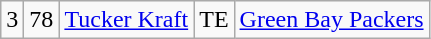<table class="wikitable" style="text-align:center">
<tr>
<td>3</td>
<td>78</td>
<td><a href='#'>Tucker Kraft</a></td>
<td>TE</td>
<td><a href='#'>Green Bay Packers</a></td>
</tr>
</table>
